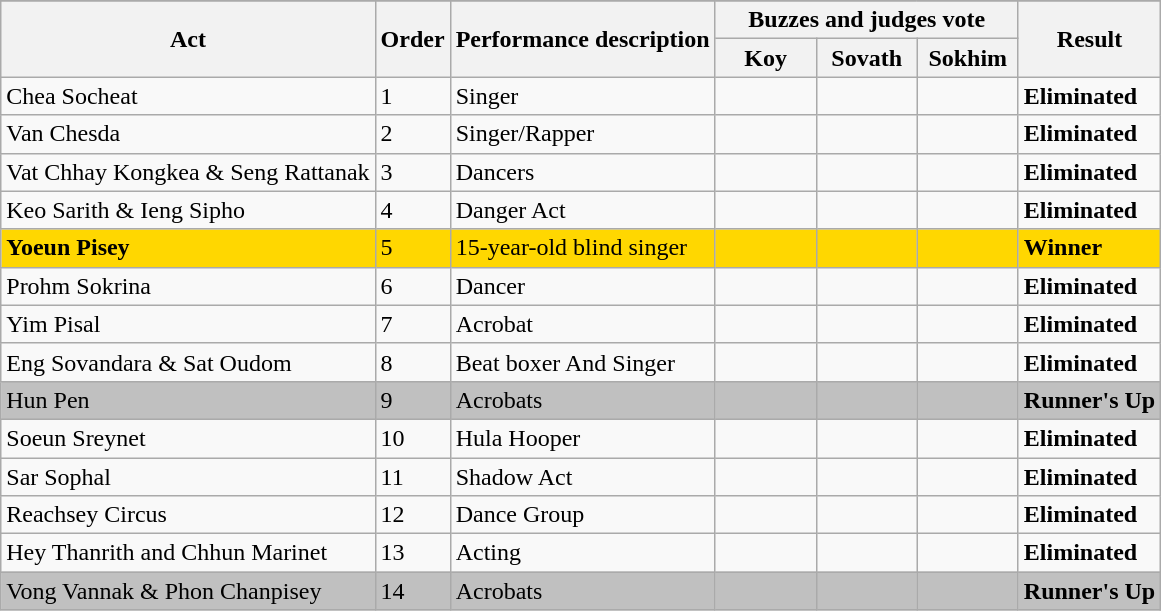<table class="wikitable plainrowheaders">
<tr>
</tr>
<tr>
<th rowspan=2>Act</th>
<th rowspan=2>Order</th>
<th rowspan=2>Performance description</th>
<th colspan=3>Buzzes and judges vote</th>
<th rowspan=2 colspan=3>Result</th>
</tr>
<tr>
<th style="width:60px;">Koy</th>
<th style="width:60px;">Sovath</th>
<th style="width:60px;">Sokhim</th>
</tr>
<tr>
<td>Chea Socheat</td>
<td>1</td>
<td>Singer</td>
<td></td>
<td></td>
<td></td>
<td><strong>Eliminated</strong></td>
</tr>
<tr>
<td>Van Chesda</td>
<td>2</td>
<td>Singer/Rapper</td>
<td></td>
<td></td>
<td></td>
<td><strong>Eliminated</strong></td>
</tr>
<tr>
<td>Vat Chhay Kongkea & Seng Rattanak</td>
<td>3</td>
<td>Dancers</td>
<td></td>
<td></td>
<td></td>
<td><strong>Eliminated</strong></td>
</tr>
<tr>
<td>Keo Sarith & Ieng Sipho</td>
<td>4</td>
<td>Danger Act</td>
<td></td>
<td></td>
<td style="text-align:center;"></td>
<td><strong>Eliminated</strong></td>
</tr>
<tr style="background:gold;">
<td><strong>Yoeun Pisey</strong></td>
<td>5</td>
<td>15-year-old blind singer</td>
<td></td>
<td></td>
<td></td>
<td><strong>Winner</strong></td>
</tr>
<tr>
<td>Prohm Sokrina</td>
<td>6</td>
<td>Dancer</td>
<td></td>
<td></td>
<td></td>
<td><strong>Eliminated</strong></td>
</tr>
<tr>
<td>Yim Pisal</td>
<td>7</td>
<td>Acrobat</td>
<td></td>
<td></td>
<td></td>
<td><strong>Eliminated</strong></td>
</tr>
<tr>
<td>Eng Sovandara & Sat Oudom</td>
<td>8</td>
<td>Beat boxer And Singer</td>
<td></td>
<td></td>
<td></td>
<td><strong>Eliminated</strong></td>
</tr>
<tr style="background:Silver;">
<td>Hun Pen</td>
<td>9</td>
<td>Acrobats</td>
<td></td>
<td></td>
<td></td>
<td><strong>Runner's Up</strong></td>
</tr>
<tr>
<td>Soeun Sreynet</td>
<td>10</td>
<td>Hula Hooper</td>
<td></td>
<td></td>
<td></td>
<td><strong>Eliminated</strong></td>
</tr>
<tr>
<td>Sar Sophal</td>
<td>11</td>
<td>Shadow Act</td>
<td></td>
<td></td>
<td></td>
<td><strong>Eliminated</strong></td>
</tr>
<tr>
<td>Reachsey Circus</td>
<td>12</td>
<td>Dance Group</td>
<td></td>
<td></td>
<td></td>
<td><strong>Eliminated</strong></td>
</tr>
<tr>
<td>Hey Thanrith and Chhun Marinet</td>
<td>13</td>
<td>Acting</td>
<td></td>
<td></td>
<td></td>
<td><strong>Eliminated</strong></td>
</tr>
<tr style="background:Silver;">
<td>Vong Vannak & Phon Chanpisey</td>
<td>14</td>
<td>Acrobats</td>
<td></td>
<td></td>
<td></td>
<td><strong>Runner's Up</strong></td>
</tr>
</table>
